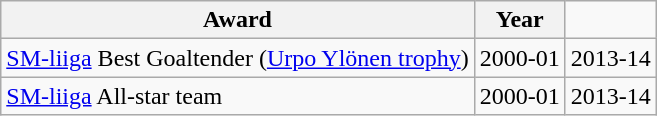<table class="wikitable">
<tr>
<th>Award</th>
<th>Year</th>
</tr>
<tr>
<td><a href='#'>SM-liiga</a> Best Goaltender (<a href='#'>Urpo Ylönen trophy</a>)</td>
<td>2000-01</td>
<td>2013-14</td>
</tr>
<tr>
<td><a href='#'>SM-liiga</a> All-star team</td>
<td>2000-01</td>
<td>2013-14</td>
</tr>
</table>
